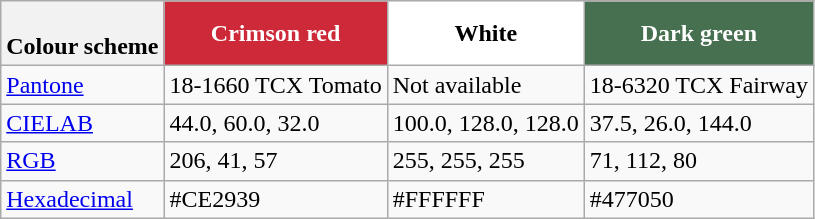<table class="wikitable">
<tr>
<th> <br> Colour scheme</th>
<th style="background:#ce2939;color:#fff">Crimson red</th>
<th style="background:#fff">White</th>
<th style="background:#477050;color:#fff">Dark green</th>
</tr>
<tr>
<td><a href='#'>Pantone</a></td>
<td>18-1660 TCX Tomato</td>
<td>Not available</td>
<td>18-6320 TCX Fairway</td>
</tr>
<tr>
<td><a href='#'>CIELAB</a></td>
<td>44.0, 60.0, 32.0</td>
<td>100.0, 128.0, 128.0</td>
<td>37.5, 26.0, 144.0</td>
</tr>
<tr>
<td><a href='#'>RGB</a></td>
<td>206, 41, 57</td>
<td>255, 255, 255</td>
<td>71, 112, 80</td>
</tr>
<tr>
<td><a href='#'>Hexadecimal</a></td>
<td>#CE2939</td>
<td>#FFFFFF</td>
<td>#477050</td>
</tr>
</table>
